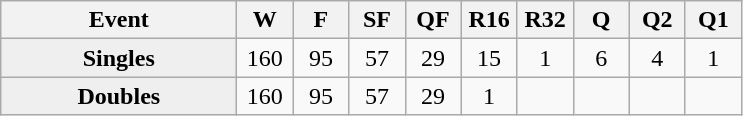<table class="wikitable" style=text-align:center;>
<tr>
<th width=150>Event</th>
<th width=30>W</th>
<th width=30>F</th>
<th width=30>SF</th>
<th width=30>QF</th>
<th width=30>R16</th>
<th width=30>R32</th>
<th width=30>Q</th>
<th width=30>Q2</th>
<th width=30>Q1</th>
</tr>
<tr>
<td style="background:#efefef"><strong>Singles</strong></td>
<td align=center>160</td>
<td>95</td>
<td>57</td>
<td>29</td>
<td>15</td>
<td>1</td>
<td>6</td>
<td>4</td>
<td>1</td>
</tr>
<tr>
<td style="background:#efefef"><strong>Doubles</strong></td>
<td align=center>160</td>
<td>95</td>
<td>57</td>
<td>29</td>
<td>1</td>
<td></td>
<td></td>
<td></td>
<td></td>
</tr>
</table>
